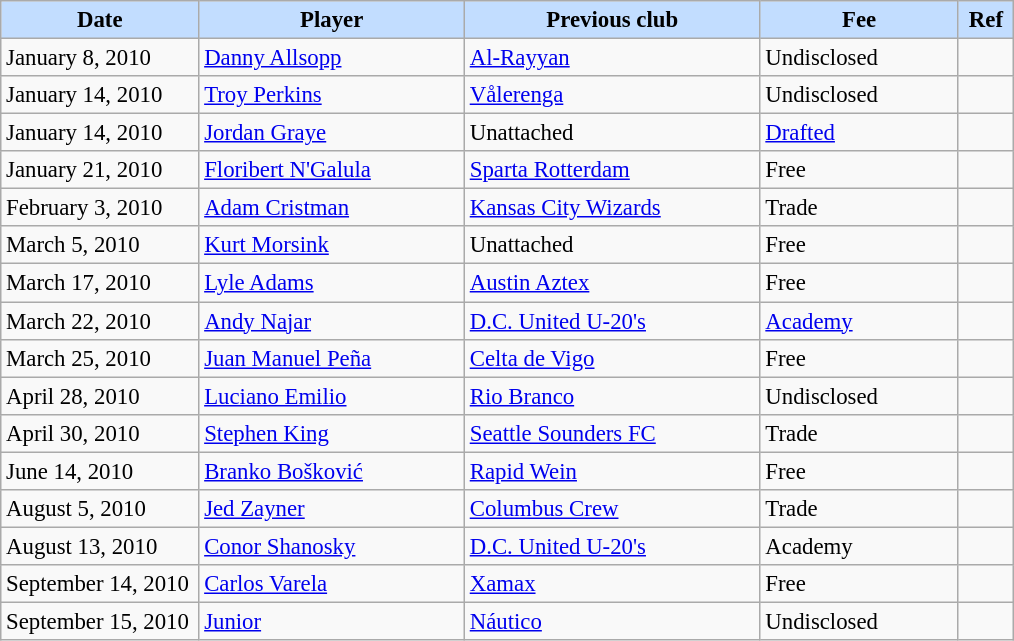<table class="wikitable" style="text-align:left; font-size:95%;">
<tr>
<th style="background:#c2ddff; width:125px;">Date</th>
<th style="background:#c2ddff; width:170px;">Player</th>
<th style="background:#c2ddff; width:190px;">Previous club</th>
<th style="background:#c2ddff; width:125px;">Fee</th>
<th style="background:#c2ddff; width:30px;">Ref</th>
</tr>
<tr>
<td>January 8, 2010</td>
<td> <a href='#'>Danny Allsopp</a></td>
<td> <a href='#'>Al-Rayyan</a></td>
<td>Undisclosed</td>
<td></td>
</tr>
<tr>
<td>January 14, 2010</td>
<td> <a href='#'>Troy Perkins</a></td>
<td> <a href='#'>Vålerenga</a></td>
<td>Undisclosed</td>
<td></td>
</tr>
<tr>
<td>January 14, 2010</td>
<td> <a href='#'>Jordan Graye</a></td>
<td>Unattached</td>
<td><a href='#'>Drafted</a></td>
<td></td>
</tr>
<tr>
<td>January 21, 2010</td>
<td> <a href='#'>Floribert N'Galula</a></td>
<td> <a href='#'>Sparta Rotterdam</a></td>
<td>Free</td>
<td></td>
</tr>
<tr>
<td>February 3, 2010</td>
<td> <a href='#'>Adam Cristman</a></td>
<td> <a href='#'>Kansas City Wizards</a></td>
<td>Trade</td>
<td></td>
</tr>
<tr>
<td>March 5, 2010</td>
<td> <a href='#'>Kurt Morsink</a></td>
<td>Unattached</td>
<td>Free</td>
<td></td>
</tr>
<tr>
<td>March 17, 2010</td>
<td> <a href='#'>Lyle Adams</a></td>
<td> <a href='#'>Austin Aztex</a></td>
<td>Free</td>
<td></td>
</tr>
<tr>
<td>March 22, 2010</td>
<td> <a href='#'>Andy Najar</a></td>
<td> <a href='#'>D.C. United U-20's</a></td>
<td><a href='#'>Academy</a></td>
<td></td>
</tr>
<tr>
<td>March 25, 2010</td>
<td> <a href='#'>Juan Manuel Peña</a></td>
<td> <a href='#'>Celta de Vigo</a></td>
<td>Free</td>
<td></td>
</tr>
<tr>
<td>April 28, 2010</td>
<td> <a href='#'>Luciano Emilio</a></td>
<td> <a href='#'>Rio Branco</a></td>
<td>Undisclosed</td>
<td></td>
</tr>
<tr>
<td>April 30, 2010</td>
<td> <a href='#'>Stephen King</a></td>
<td> <a href='#'>Seattle Sounders FC</a></td>
<td>Trade</td>
<td></td>
</tr>
<tr>
<td>June 14, 2010</td>
<td> <a href='#'>Branko Bošković</a></td>
<td> <a href='#'>Rapid Wein</a></td>
<td>Free</td>
<td></td>
</tr>
<tr>
<td>August 5, 2010</td>
<td> <a href='#'>Jed Zayner</a></td>
<td> <a href='#'>Columbus Crew</a></td>
<td>Trade</td>
<td></td>
</tr>
<tr>
<td>August 13, 2010</td>
<td> <a href='#'>Conor Shanosky</a></td>
<td> <a href='#'>D.C. United U-20's</a></td>
<td>Academy</td>
<td></td>
</tr>
<tr>
<td>September 14, 2010</td>
<td> <a href='#'>Carlos Varela</a></td>
<td> <a href='#'>Xamax</a></td>
<td>Free</td>
<td></td>
</tr>
<tr>
<td>September 15, 2010</td>
<td> <a href='#'>Junior</a></td>
<td> <a href='#'>Náutico</a></td>
<td>Undisclosed</td>
<td></td>
</tr>
</table>
